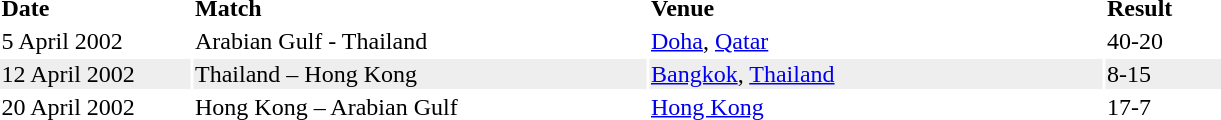<table>
<tr>
<td width="125"><strong>Date</strong></td>
<td width="300"><strong>Match</strong></td>
<td width="300"><strong>Venue</strong></td>
<td width="75"><strong>Result</strong></td>
</tr>
<tr>
<td>5 April 2002</td>
<td>Arabian Gulf - Thailand</td>
<td><a href='#'>Doha</a>, <a href='#'>Qatar</a></td>
<td>40-20</td>
</tr>
<tr bgcolor="#eeeeee">
<td>12 April 2002</td>
<td>Thailand – Hong Kong</td>
<td><a href='#'>Bangkok</a>, <a href='#'>Thailand</a></td>
<td>8-15</td>
</tr>
<tr>
<td>20 April 2002</td>
<td>Hong Kong – Arabian Gulf</td>
<td><a href='#'>Hong Kong</a></td>
<td>17-7</td>
</tr>
</table>
